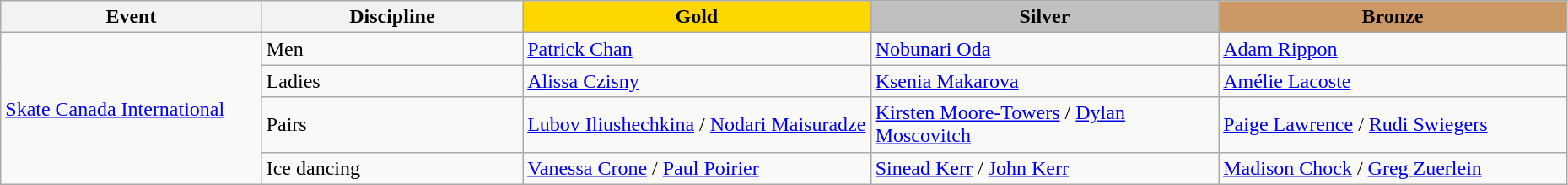<table class="wikitable" width="98%">
<tr>
<th width="15%">Event</th>
<th width="15%">Discipline</th>
<td width = "20%" align="center" bgcolor="gold"><strong>Gold</strong></td>
<td width = "20%" align="center" bgcolor="silver"><strong>Silver</strong></td>
<td width = "20%" align="center" bgcolor="cc9966"><strong>Bronze</strong></td>
</tr>
<tr>
<td rowspan="4"> <a href='#'>Skate Canada International</a></td>
<td>Men</td>
<td> <a href='#'>Patrick Chan</a></td>
<td> <a href='#'>Nobunari Oda</a></td>
<td> <a href='#'>Adam Rippon</a></td>
</tr>
<tr>
<td>Ladies</td>
<td> <a href='#'>Alissa Czisny</a></td>
<td> <a href='#'>Ksenia Makarova</a></td>
<td> <a href='#'>Amélie Lacoste</a></td>
</tr>
<tr>
<td>Pairs</td>
<td> <a href='#'>Lubov Iliushechkina</a> / <a href='#'>Nodari Maisuradze</a></td>
<td> <a href='#'>Kirsten Moore-Towers</a> / <a href='#'>Dylan Moscovitch</a></td>
<td> <a href='#'>Paige Lawrence</a> / <a href='#'>Rudi Swiegers</a></td>
</tr>
<tr>
<td>Ice dancing</td>
<td> <a href='#'>Vanessa Crone</a> / <a href='#'>Paul Poirier</a></td>
<td> <a href='#'>Sinead Kerr</a> / <a href='#'>John Kerr</a></td>
<td> <a href='#'>Madison Chock</a> / <a href='#'>Greg Zuerlein</a></td>
</tr>
</table>
